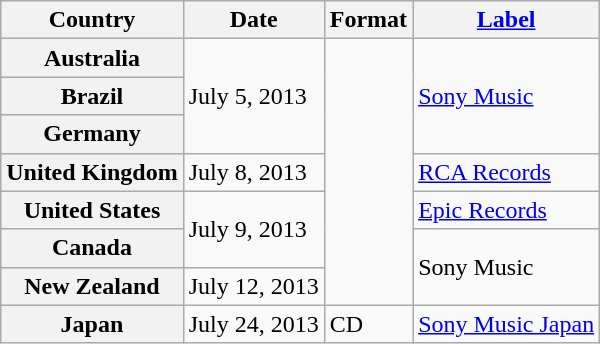<table class="wikitable plainrowheaders">
<tr>
<th scope="column">Country</th>
<th>Date</th>
<th>Format</th>
<th><a href='#'>Label</a></th>
</tr>
<tr>
<th scope="row">Australia</th>
<td rowspan="3">July 5, 2013</td>
<td rowspan="7"></td>
<td rowspan="3"><a href='#'>Sony Music</a></td>
</tr>
<tr>
<th scope="row">Brazil</th>
</tr>
<tr>
<th scope="row">Germany</th>
</tr>
<tr>
<th scope="row">United Kingdom</th>
<td>July 8, 2013</td>
<td><a href='#'>RCA Records</a></td>
</tr>
<tr>
<th scope="row">United States</th>
<td rowspan="2">July 9, 2013</td>
<td><a href='#'>Epic Records</a></td>
</tr>
<tr>
<th scope="row">Canada</th>
<td rowspan="2">Sony Music</td>
</tr>
<tr>
<th scope="row">New Zealand</th>
<td>July 12, 2013</td>
</tr>
<tr>
<th scope="row">Japan</th>
<td>July 24, 2013</td>
<td>CD</td>
<td><a href='#'>Sony Music Japan</a></td>
</tr>
</table>
